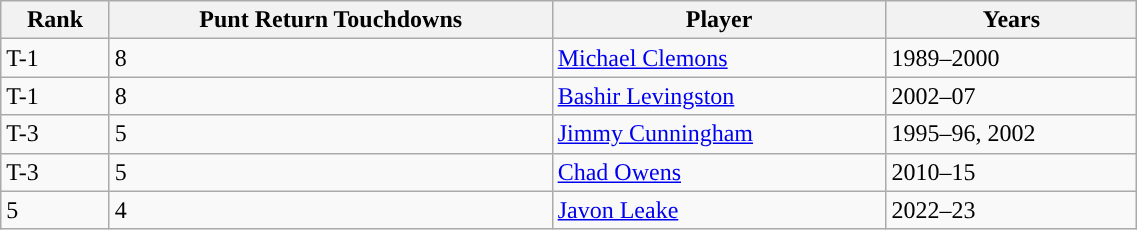<table class="wikitable" style="width:60%;">
<tr>
<th>Rank</th>
<th>Punt Return Touchdowns</th>
<th>Player</th>
<th>Years</th>
</tr>
<tr>
<td>T-1</td>
<td>8</td>
<td><a href='#'>Michael Clemons</a></td>
<td>1989–2000</td>
</tr>
<tr>
<td>T-1</td>
<td>8</td>
<td><a href='#'>Bashir Levingston</a></td>
<td>2002–07</td>
</tr>
<tr>
<td>T-3</td>
<td>5</td>
<td><a href='#'>Jimmy Cunningham</a></td>
<td>1995–96, 2002</td>
</tr>
<tr>
<td>T-3</td>
<td>5</td>
<td><a href='#'>Chad Owens</a></td>
<td>2010–15</td>
</tr>
<tr>
<td>5</td>
<td>4</td>
<td><a href='#'>Javon Leake</a></td>
<td>2022–23</td>
</tr>
</table>
